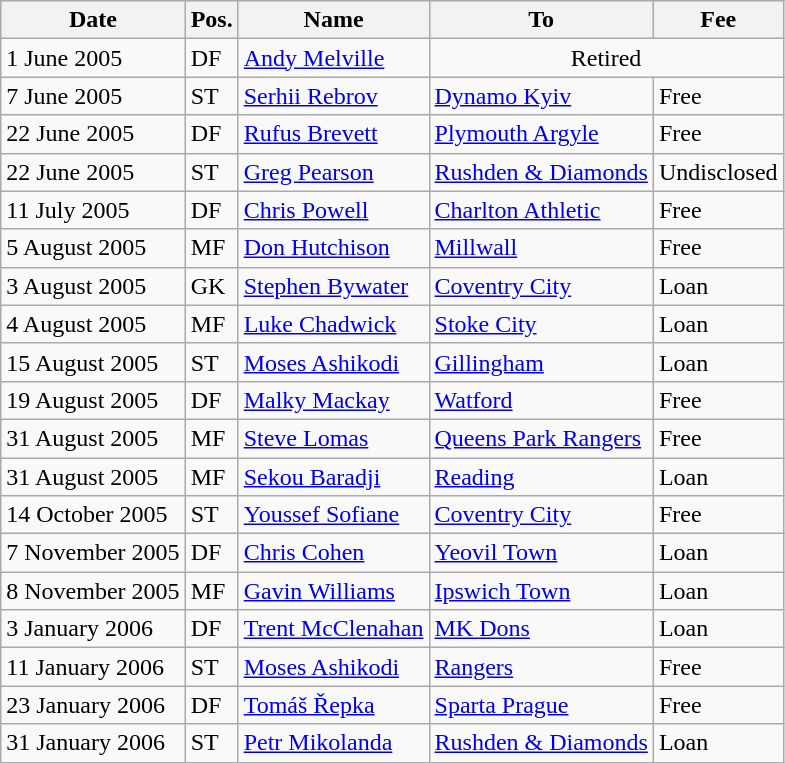<table class="wikitable">
<tr>
<th>Date</th>
<th>Pos.</th>
<th>Name</th>
<th>To</th>
<th>Fee</th>
</tr>
<tr>
<td>1 June 2005</td>
<td>DF</td>
<td> <a href='#'>Andy Melville</a></td>
<td colspan=2 align=center>Retired</td>
</tr>
<tr>
<td>7 June 2005</td>
<td>ST</td>
<td> <a href='#'>Serhii Rebrov</a></td>
<td> <a href='#'>Dynamo Kyiv</a></td>
<td>Free</td>
</tr>
<tr>
<td>22 June 2005</td>
<td>DF</td>
<td> <a href='#'>Rufus Brevett</a></td>
<td> <a href='#'>Plymouth Argyle</a></td>
<td>Free</td>
</tr>
<tr>
<td>22 June 2005</td>
<td>ST</td>
<td> <a href='#'>Greg Pearson</a></td>
<td> <a href='#'>Rushden & Diamonds</a></td>
<td>Undisclosed</td>
</tr>
<tr>
<td>11 July 2005</td>
<td>DF</td>
<td> <a href='#'>Chris Powell</a></td>
<td> <a href='#'>Charlton Athletic</a></td>
<td>Free</td>
</tr>
<tr>
<td>5 August 2005</td>
<td>MF</td>
<td> <a href='#'>Don Hutchison</a></td>
<td> <a href='#'>Millwall</a></td>
<td>Free</td>
</tr>
<tr>
<td>3 August 2005</td>
<td>GK</td>
<td> <a href='#'>Stephen Bywater</a></td>
<td> <a href='#'>Coventry City</a></td>
<td>Loan</td>
</tr>
<tr>
<td>4 August 2005</td>
<td>MF</td>
<td> <a href='#'>Luke Chadwick</a></td>
<td> <a href='#'>Stoke City</a></td>
<td>Loan</td>
</tr>
<tr>
<td>15 August 2005</td>
<td>ST</td>
<td> <a href='#'>Moses Ashikodi</a></td>
<td> <a href='#'>Gillingham</a></td>
<td>Loan</td>
</tr>
<tr>
<td>19 August 2005</td>
<td>DF</td>
<td> <a href='#'>Malky Mackay</a></td>
<td> <a href='#'>Watford</a></td>
<td>Free</td>
</tr>
<tr>
<td>31 August 2005</td>
<td>MF</td>
<td> <a href='#'>Steve Lomas</a></td>
<td> <a href='#'>Queens Park Rangers</a></td>
<td>Free</td>
</tr>
<tr>
<td>31 August 2005</td>
<td>MF</td>
<td> <a href='#'>Sekou Baradji</a></td>
<td> <a href='#'>Reading</a></td>
<td>Loan</td>
</tr>
<tr>
<td>14 October 2005</td>
<td>ST</td>
<td> <a href='#'>Youssef Sofiane</a></td>
<td> <a href='#'>Coventry City</a></td>
<td>Free</td>
</tr>
<tr>
<td>7 November 2005</td>
<td>DF</td>
<td> <a href='#'>Chris Cohen</a></td>
<td> <a href='#'>Yeovil Town</a></td>
<td>Loan</td>
</tr>
<tr>
<td>8 November 2005</td>
<td>MF</td>
<td> <a href='#'>Gavin Williams</a></td>
<td> <a href='#'>Ipswich Town</a></td>
<td>Loan</td>
</tr>
<tr>
<td>3 January 2006</td>
<td>DF</td>
<td> <a href='#'>Trent McClenahan</a></td>
<td> <a href='#'>MK Dons</a></td>
<td>Loan</td>
</tr>
<tr>
<td>11 January 2006</td>
<td>ST</td>
<td> <a href='#'>Moses Ashikodi</a></td>
<td> <a href='#'>Rangers</a></td>
<td>Free</td>
</tr>
<tr>
<td>23 January 2006</td>
<td>DF</td>
<td> <a href='#'>Tomáš Řepka</a></td>
<td> <a href='#'>Sparta Prague</a></td>
<td>Free</td>
</tr>
<tr>
<td>31 January 2006</td>
<td>ST</td>
<td> <a href='#'>Petr Mikolanda</a></td>
<td> <a href='#'>Rushden & Diamonds</a></td>
<td>Loan</td>
</tr>
</table>
